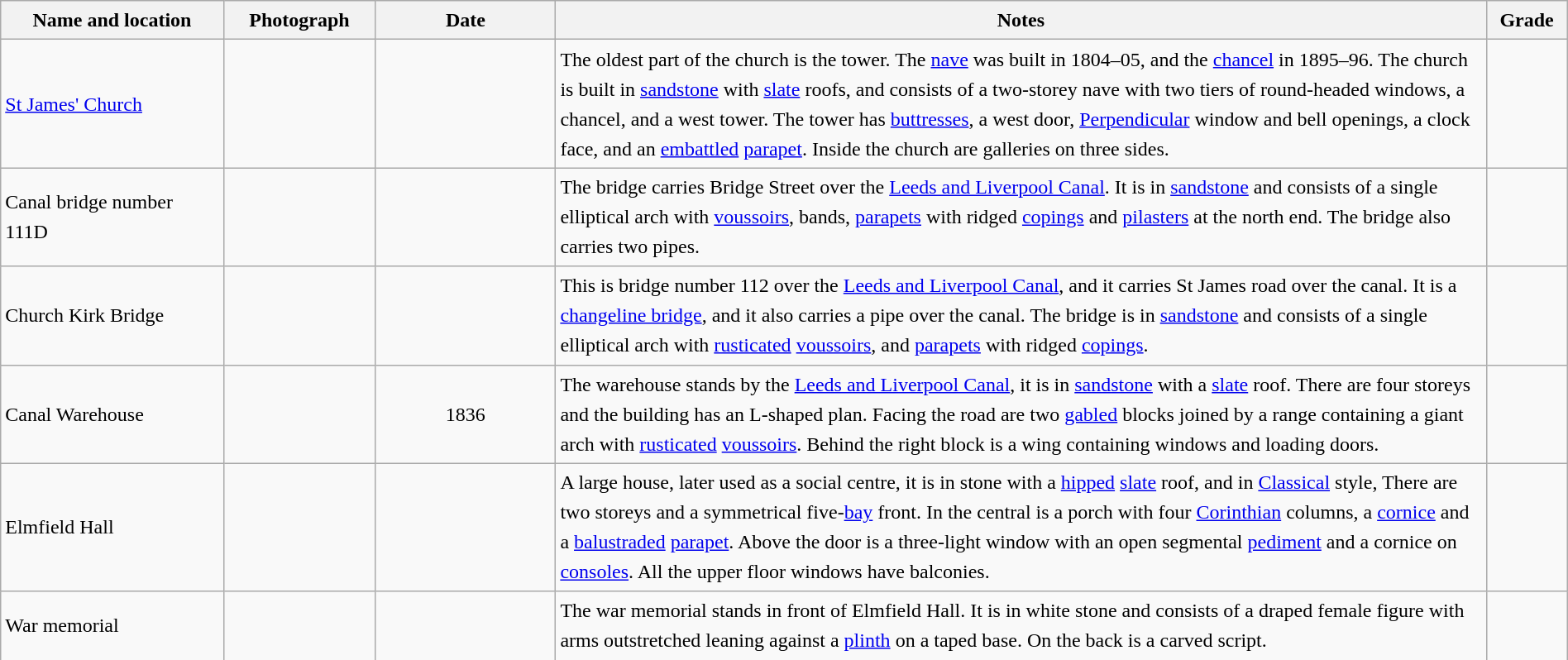<table class="wikitable sortable plainrowheaders" style="width:100%;border:0px;text-align:left;line-height:150%;">
<tr>
<th scope="col"  style="width:150px">Name and location</th>
<th scope="col"  style="width:100px" class="unsortable">Photograph</th>
<th scope="col"  style="width:120px">Date</th>
<th scope="col"  style="width:650px" class="unsortable">Notes</th>
<th scope="col"  style="width:50px">Grade</th>
</tr>
<tr>
<td><a href='#'>St James' Church</a><br><small></small></td>
<td></td>
<td align="center"></td>
<td>The oldest part of the church is the tower.  The <a href='#'>nave</a> was built in 1804–05, and the <a href='#'>chancel</a> in 1895–96.  The church is built in <a href='#'>sandstone</a> with <a href='#'>slate</a> roofs, and consists of a two-storey nave with two tiers of round-headed windows, a chancel, and a west tower.  The tower has <a href='#'>buttresses</a>, a west door, <a href='#'>Perpendicular</a> window and bell openings, a clock face, and an <a href='#'>embattled</a> <a href='#'>parapet</a>.  Inside the church are galleries on three sides.</td>
<td align="center" ></td>
</tr>
<tr>
<td>Canal bridge number 111D<br><small></small></td>
<td></td>
<td align="center"></td>
<td>The bridge carries Bridge Street over the <a href='#'>Leeds and Liverpool Canal</a>.  It is in <a href='#'>sandstone</a> and consists of a single elliptical arch with <a href='#'>voussoirs</a>, bands, <a href='#'>parapets</a> with ridged <a href='#'>copings</a> and <a href='#'>pilasters</a> at the north end.  The bridge also carries two pipes.</td>
<td align="center" ></td>
</tr>
<tr>
<td>Church Kirk Bridge<br><small></small></td>
<td></td>
<td align="center"></td>
<td>This is bridge number 112 over the <a href='#'>Leeds and Liverpool Canal</a>, and it carries St James road over the canal.  It is a <a href='#'>changeline bridge</a>, and it also carries a pipe over the canal.  The bridge is in <a href='#'>sandstone</a> and consists of a single elliptical arch with <a href='#'>rusticated</a> <a href='#'>voussoirs</a>, and <a href='#'>parapets</a> with ridged <a href='#'>copings</a>.</td>
<td align="center" ></td>
</tr>
<tr>
<td>Canal Warehouse<br><small></small></td>
<td></td>
<td align="center">1836</td>
<td>The warehouse stands by the <a href='#'>Leeds and Liverpool Canal</a>, it is in <a href='#'>sandstone</a> with a <a href='#'>slate</a> roof.  There are four storeys and the building has an L-shaped plan.  Facing the road are two <a href='#'>gabled</a> blocks joined by a range containing a giant arch with <a href='#'>rusticated</a> <a href='#'>voussoirs</a>.  Behind the right block is a wing containing windows and loading doors.</td>
<td align="center" ></td>
</tr>
<tr>
<td>Elmfield Hall<br><small></small></td>
<td></td>
<td align="center"></td>
<td>A large house, later used as a social centre, it is in stone with a <a href='#'>hipped</a> <a href='#'>slate</a> roof, and in <a href='#'>Classical</a> style,  There are two storeys and a symmetrical five-<a href='#'>bay</a> front.  In the central is a porch with four <a href='#'>Corinthian</a> columns, a <a href='#'>cornice</a> and a <a href='#'>balustraded</a> <a href='#'>parapet</a>.  Above the door is a three-light window with an open segmental <a href='#'>pediment</a> and a cornice on <a href='#'>consoles</a>.  All the upper floor windows have balconies.</td>
<td align="center" ></td>
</tr>
<tr>
<td>War memorial<br><small></small></td>
<td></td>
<td align="center"></td>
<td>The war memorial stands in front of Elmfield Hall.  It is in white stone and consists of a draped female figure with arms outstretched leaning against a <a href='#'>plinth</a> on a taped base.  On the back is a carved script.</td>
<td align="center" ></td>
</tr>
<tr>
</tr>
</table>
